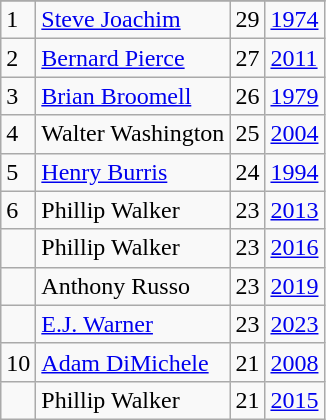<table class="wikitable">
<tr>
</tr>
<tr>
<td>1</td>
<td><a href='#'>Steve Joachim</a></td>
<td><abbr>29</abbr></td>
<td><a href='#'>1974</a></td>
</tr>
<tr>
<td>2</td>
<td><a href='#'>Bernard Pierce</a></td>
<td><abbr>27</abbr></td>
<td><a href='#'>2011</a></td>
</tr>
<tr>
<td>3</td>
<td><a href='#'>Brian Broomell</a></td>
<td><abbr>26</abbr></td>
<td><a href='#'>1979</a></td>
</tr>
<tr>
<td>4</td>
<td>Walter Washington</td>
<td><abbr>25</abbr></td>
<td><a href='#'>2004</a></td>
</tr>
<tr>
<td>5</td>
<td><a href='#'>Henry Burris</a></td>
<td><abbr>24</abbr></td>
<td><a href='#'>1994</a></td>
</tr>
<tr>
<td>6</td>
<td>Phillip Walker</td>
<td><abbr>23</abbr></td>
<td><a href='#'>2013</a></td>
</tr>
<tr>
<td></td>
<td>Phillip Walker</td>
<td><abbr>23</abbr></td>
<td><a href='#'>2016</a></td>
</tr>
<tr>
<td></td>
<td>Anthony Russo</td>
<td><abbr>23</abbr></td>
<td><a href='#'>2019</a></td>
</tr>
<tr>
<td></td>
<td><a href='#'>E.J. Warner</a></td>
<td><abbr>23</abbr></td>
<td><a href='#'>2023</a></td>
</tr>
<tr>
<td>10</td>
<td><a href='#'>Adam DiMichele</a></td>
<td><abbr>21</abbr></td>
<td><a href='#'>2008</a></td>
</tr>
<tr>
<td></td>
<td>Phillip Walker</td>
<td><abbr>21</abbr></td>
<td><a href='#'>2015</a></td>
</tr>
</table>
